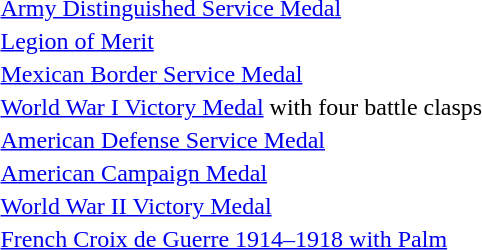<table>
<tr>
<td></td>
<td><a href='#'>Army Distinguished Service Medal</a></td>
</tr>
<tr>
<td></td>
<td><a href='#'>Legion of Merit</a></td>
</tr>
<tr>
<td></td>
<td><a href='#'>Mexican Border Service Medal</a></td>
</tr>
<tr>
<td></td>
<td><a href='#'>World War I Victory Medal</a> with four battle clasps</td>
</tr>
<tr>
<td></td>
<td><a href='#'>American Defense Service Medal</a></td>
</tr>
<tr>
<td></td>
<td><a href='#'>American Campaign Medal</a></td>
</tr>
<tr>
<td></td>
<td><a href='#'>World War II Victory Medal</a></td>
</tr>
<tr>
<td></td>
<td><a href='#'>French Croix de Guerre 1914–1918 with Palm</a></td>
</tr>
<tr>
</tr>
</table>
